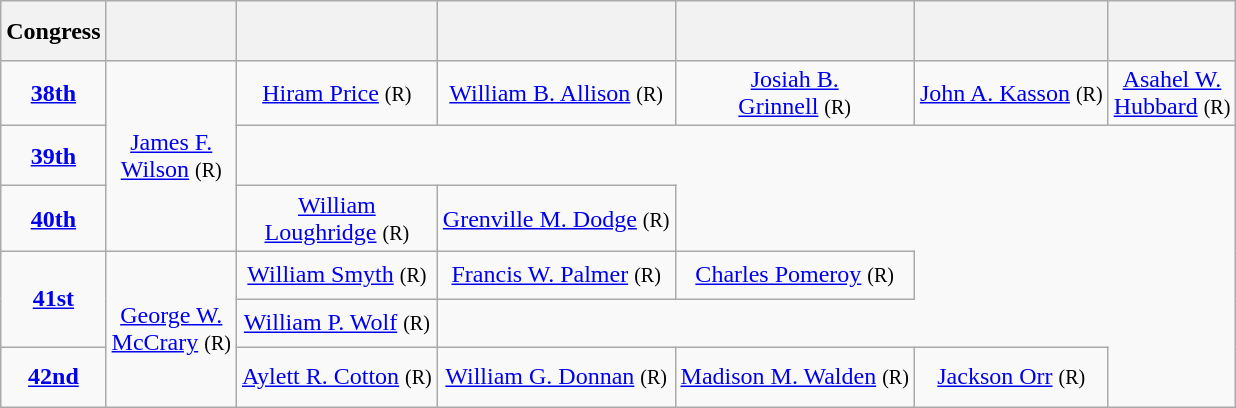<table class=wikitable style="text-align:center">
<tr style=height:2.5em>
<th>Congress</th>
<th></th>
<th></th>
<th></th>
<th></th>
<th></th>
<th></th>
</tr>
<tr style="height:2.5em">
<td><strong><a href='#'>38th</a></strong> </td>
<td rowspan="3" ><a href='#'>James F.<br>Wilson</a> <small>(R)</small></td>
<td><a href='#'>Hiram Price</a> <small>(R)</small></td>
<td><a href='#'>William B. Allison</a> <small>(R)</small></td>
<td><a href='#'>Josiah B.<br>Grinnell</a> <small>(R)</small></td>
<td><a href='#'>John A. Kasson</a> <small>(R)</small></td>
<td><a href='#'>Asahel W.<br>Hubbard</a> <small>(R)</small></td>
</tr>
<tr style="height:2.5em">
<td><strong><a href='#'>39th</a></strong> </td>
</tr>
<tr style="height:2.5em">
<td><strong><a href='#'>40th</a></strong> </td>
<td><a href='#'>William<br>Loughridge</a> <small>(R)</small></td>
<td><a href='#'>Grenville M. Dodge</a> <small>(R)</small></td>
</tr>
<tr style="height:2em">
<td rowspan=2><strong><a href='#'>41st</a></strong> </td>
<td rowspan="3" ><a href='#'>George W.<br>McCrary</a> <small>(R)</small></td>
<td><a href='#'>William Smyth</a> <small>(R)</small></td>
<td><a href='#'>Francis W. Palmer</a> <small>(R)</small></td>
<td><a href='#'>Charles Pomeroy</a> <small>(R)</small></td>
</tr>
<tr style="height:2em">
<td><a href='#'>William P. Wolf</a> <small>(R)</small></td>
</tr>
<tr style="height:2.5em">
<td><strong><a href='#'>42nd</a></strong> </td>
<td><a href='#'>Aylett R. Cotton</a> <small>(R)</small></td>
<td><a href='#'>William G. Donnan</a> <small>(R)</small></td>
<td><a href='#'>Madison M. Walden</a> <small>(R)</small></td>
<td><a href='#'>Jackson Orr</a> <small>(R)</small></td>
</tr>
</table>
